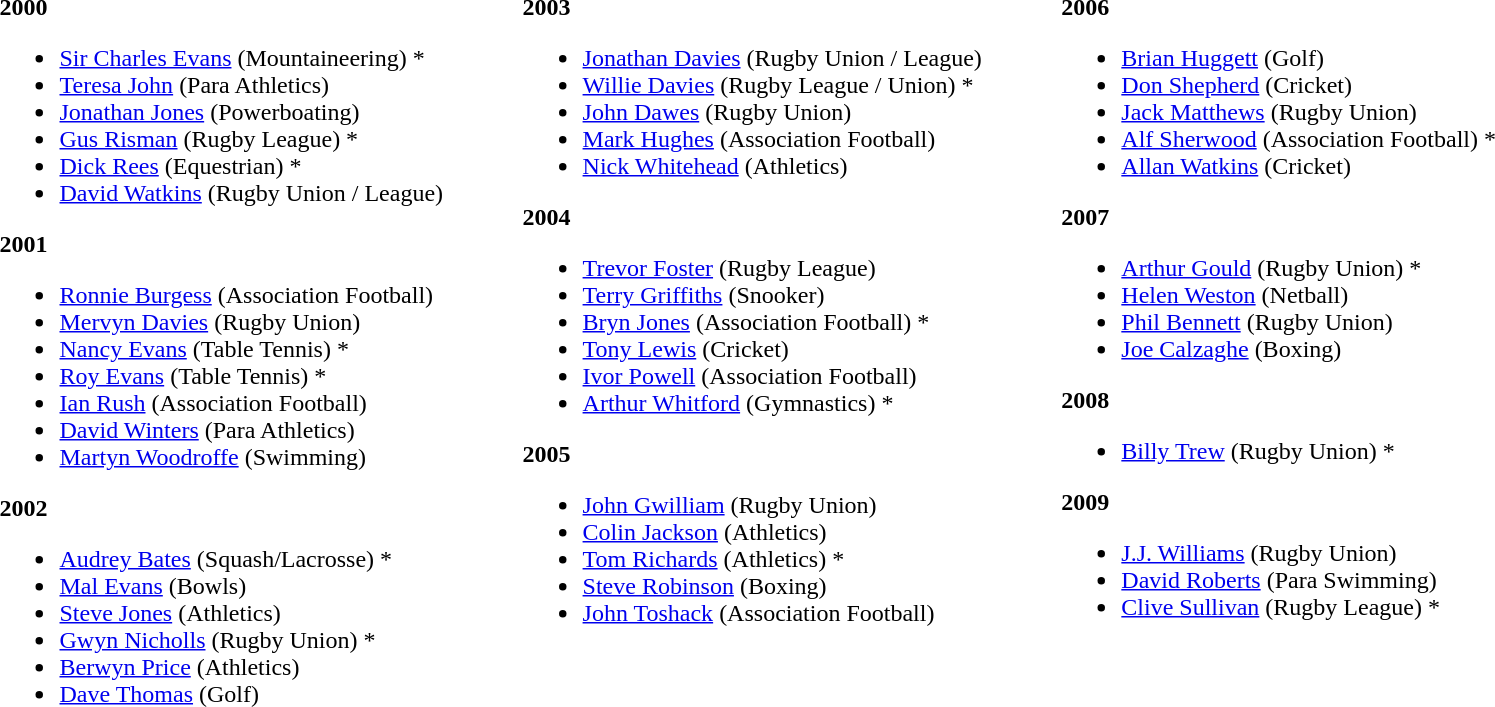<table>
<tr>
<td valign="top"><br><strong>2000</strong><ul><li><a href='#'>Sir Charles Evans</a> (Mountaineering) *</li><li><a href='#'>Teresa John</a> (Para Athletics)</li><li><a href='#'>Jonathan Jones</a> (Powerboating) </li><li><a href='#'>Gus Risman</a> (Rugby League) *</li><li><a href='#'>Dick Rees</a> (Equestrian) *</li><li><a href='#'>David Watkins</a> (Rugby Union / League)</li></ul><strong>2001</strong><ul><li><a href='#'>Ronnie Burgess</a> (Association Football)</li><li><a href='#'>Mervyn Davies</a> (Rugby Union)</li><li><a href='#'>Nancy Evans</a> (Table Tennis) *</li><li><a href='#'>Roy Evans</a> (Table Tennis) * </li><li><a href='#'>Ian Rush</a> (Association Football)</li><li><a href='#'>David Winters</a> (Para Athletics)</li><li><a href='#'>Martyn Woodroffe</a> (Swimming)</li></ul><strong>2002</strong><ul><li><a href='#'>Audrey Bates</a> (Squash/Lacrosse) * </li><li><a href='#'>Mal Evans</a> (Bowls)</li><li><a href='#'>Steve Jones</a> (Athletics)</li><li><a href='#'>Gwyn Nicholls</a> (Rugby Union) *</li><li><a href='#'>Berwyn Price</a> (Athletics)</li><li><a href='#'>Dave Thomas</a> (Golf)</li></ul></td>
<td width="45"> </td>
<td valign="top"><br><strong>2003</strong><ul><li><a href='#'>Jonathan Davies</a> (Rugby Union / League)</li><li><a href='#'>Willie Davies</a> (Rugby League / Union) *</li><li><a href='#'>John Dawes</a> (Rugby Union)</li><li><a href='#'>Mark Hughes</a> (Association Football)</li><li><a href='#'>Nick Whitehead</a> (Athletics)</li></ul><strong>2004</strong><ul><li><a href='#'>Trevor Foster</a> (Rugby League)</li><li><a href='#'>Terry Griffiths</a> (Snooker)</li><li><a href='#'>Bryn Jones</a> (Association Football) *</li><li><a href='#'>Tony Lewis</a> (Cricket)</li><li><a href='#'>Ivor Powell</a> (Association Football)</li><li><a href='#'>Arthur Whitford</a> (Gymnastics) * </li></ul><strong>2005</strong><ul><li><a href='#'>John Gwilliam</a> (Rugby Union)</li><li><a href='#'>Colin Jackson</a> (Athletics)</li><li><a href='#'>Tom Richards</a> (Athletics) *</li><li><a href='#'>Steve Robinson</a> (Boxing)</li><li><a href='#'>John Toshack</a> (Association Football)</li></ul></td>
<td width="45"> </td>
<td valign="top"><br><strong>2006</strong><ul><li><a href='#'>Brian Huggett</a> (Golf)</li><li><a href='#'>Don Shepherd</a> (Cricket)</li><li><a href='#'>Jack Matthews</a> (Rugby Union)</li><li><a href='#'>Alf Sherwood</a> (Association Football) *</li><li><a href='#'>Allan Watkins</a> (Cricket)</li></ul><strong>2007</strong><ul><li><a href='#'>Arthur Gould</a> (Rugby Union) *</li><li><a href='#'>Helen Weston</a> (Netball)</li><li><a href='#'>Phil Bennett</a> (Rugby Union)</li><li><a href='#'>Joe Calzaghe</a> (Boxing)</li></ul><strong>2008</strong><ul><li><a href='#'>Billy Trew</a> (Rugby Union) *</li></ul><strong>2009</strong><ul><li><a href='#'>J.J. Williams</a> (Rugby Union)</li><li><a href='#'>David Roberts</a> (Para Swimming)</li><li><a href='#'>Clive Sullivan</a> (Rugby League) *</li></ul></td>
<td width="45"> </td>
</tr>
</table>
